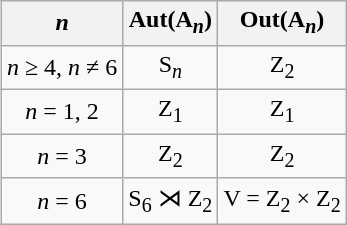<table align="right" class=wikitable>
<tr>
<th><em>n</em></th>
<th>Aut(A<sub><em>n</em></sub>)</th>
<th>Out(A<sub><em>n</em></sub>)</th>
</tr>
<tr align=center>
<td><em>n</em> ≥ 4, <em>n</em> ≠ 6</td>
<td>S<sub><em>n</em></sub></td>
<td>Z<sub>2</sub></td>
</tr>
<tr align=center>
<td><em>n</em> = 1, 2</td>
<td>Z<sub>1</sub></td>
<td>Z<sub>1</sub></td>
</tr>
<tr align=center>
<td><em>n</em> = 3</td>
<td>Z<sub>2</sub></td>
<td>Z<sub>2</sub></td>
</tr>
<tr align=center>
<td><em>n</em> = 6</td>
<td>S<sub>6</sub> ⋊ Z<sub>2</sub></td>
<td>V = Z<sub>2</sub> × Z<sub>2</sub></td>
</tr>
</table>
